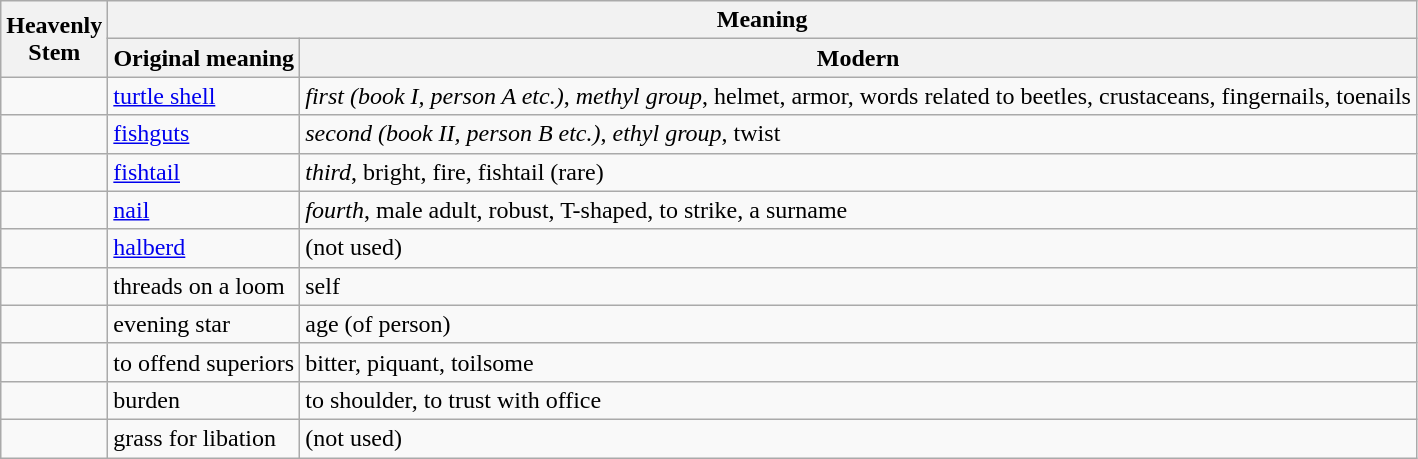<table class="wikitable" border="1">
<tr>
<th rowspan="2">Heavenly<br>Stem</th>
<th colspan="2">Meaning</th>
</tr>
<tr>
<th>Original meaning</th>
<th>Modern</th>
</tr>
<tr>
<td></td>
<td><a href='#'>turtle shell</a></td>
<td><em>first (book I, person A etc.)</em>, <em>methyl group</em>, helmet, armor, words related to beetles, crustaceans, fingernails, toenails</td>
</tr>
<tr>
<td></td>
<td><a href='#'>fishguts</a></td>
<td><em>second (book II, person B etc.)</em>, <em>ethyl group</em>, twist</td>
</tr>
<tr>
<td></td>
<td><a href='#'>fishtail</a></td>
<td><em>third</em>, bright, fire, fishtail (rare)</td>
</tr>
<tr>
<td></td>
<td><a href='#'>nail</a></td>
<td><em>fourth</em>, male adult, robust, T-shaped, to strike, a surname</td>
</tr>
<tr>
<td></td>
<td><a href='#'>halberd</a></td>
<td>(not used)</td>
</tr>
<tr>
<td></td>
<td>threads on a loom</td>
<td>self</td>
</tr>
<tr>
<td></td>
<td>evening star</td>
<td>age (of person)</td>
</tr>
<tr>
<td></td>
<td>to offend superiors</td>
<td>bitter, piquant, toilsome</td>
</tr>
<tr>
<td></td>
<td>burden</td>
<td>to shoulder, to trust with office</td>
</tr>
<tr>
<td></td>
<td>grass for libation</td>
<td>(not used)</td>
</tr>
</table>
